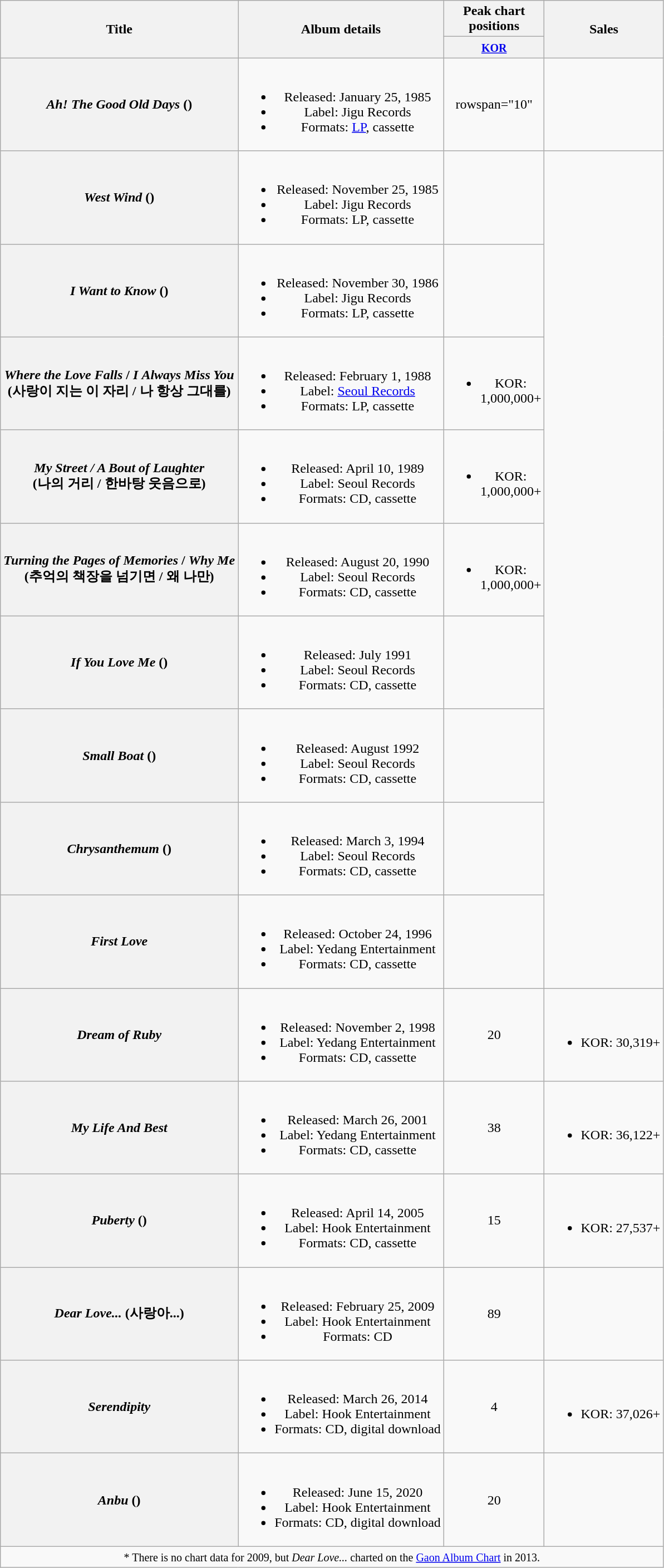<table class="wikitable plainrowheaders" style="text-align:center;">
<tr>
<th scope="col" rowspan="2">Title</th>
<th scope="col" rowspan="2">Album details</th>
<th scope="col" colspan="1" style="width:5em;">Peak chart positions</th>
<th scope="col" rowspan="2">Sales</th>
</tr>
<tr>
<th><small><a href='#'>KOR</a></small><br></th>
</tr>
<tr>
<th scope="row"><em>Ah! The Good Old Days</em> ()</th>
<td><br><ul><li>Released: January 25, 1985</li><li>Label: Jigu Records</li><li>Formats: <a href='#'>LP</a>, cassette</li></ul></td>
<td>rowspan="10" </td>
<td></td>
</tr>
<tr>
<th scope="row"><em>West Wind</em> ()</th>
<td><br><ul><li>Released: November 25, 1985</li><li>Label: Jigu Records</li><li>Formats: LP, cassette</li></ul></td>
<td></td>
</tr>
<tr>
<th scope="row"><em>I Want to Know</em> ()</th>
<td><br><ul><li>Released: November 30, 1986</li><li>Label: Jigu Records</li><li>Formats: LP, cassette</li></ul></td>
<td></td>
</tr>
<tr>
<th scope="row"><em>Where the Love Falls</em> / <em>I</em> <em>Always Miss You</em><br>(사랑이 지는 이 자리 / 나 항상 그대를)</th>
<td><br><ul><li>Released: February 1, 1988</li><li>Label: <a href='#'>Seoul Records</a></li><li>Formats: LP, cassette</li></ul></td>
<td><br><ul><li>KOR: 1,000,000+</li></ul></td>
</tr>
<tr>
<th scope="row"><em>My Street / A Bout of Laughter</em><br>(나의 거리 / 한바탕 웃음으로)</th>
<td><br><ul><li>Released: April 10, 1989</li><li>Label: Seoul Records</li><li>Formats: CD, cassette</li></ul></td>
<td><br><ul><li>KOR: 1,000,000+</li></ul></td>
</tr>
<tr>
<th scope="row"><em>Turning the Pages of Memories</em> / <em>Why Me</em><br>(추억의 책장을 넘기면 / 왜 나만)</th>
<td><br><ul><li>Released: August 20, 1990</li><li>Label: Seoul Records</li><li>Formats: CD, cassette</li></ul></td>
<td><br><ul><li>KOR: 1,000,000+</li></ul></td>
</tr>
<tr>
<th scope="row"><em>If You Love Me</em> ()</th>
<td><br><ul><li>Released: July 1991</li><li>Label: Seoul Records</li><li>Formats: CD, cassette</li></ul></td>
<td></td>
</tr>
<tr>
<th scope="row"><em>Small Boat</em> ()</th>
<td><br><ul><li>Released: August 1992</li><li>Label: Seoul Records</li><li>Formats: CD, cassette</li></ul></td>
<td></td>
</tr>
<tr>
<th scope="row"><em>Chrysanthemum</em> ()</th>
<td><br><ul><li>Released: March 3, 1994</li><li>Label: Seoul Records</li><li>Formats: CD, cassette</li></ul></td>
<td></td>
</tr>
<tr>
<th scope="row"><em>First Love</em></th>
<td><br><ul><li>Released: October 24, 1996</li><li>Label: Yedang Entertainment</li><li>Formats: CD, cassette</li></ul></td>
<td></td>
</tr>
<tr>
<th scope="row"><em>Dream of Ruby</em></th>
<td><br><ul><li>Released: November 2, 1998</li><li>Label: Yedang Entertainment</li><li>Formats: CD, cassette</li></ul></td>
<td>20</td>
<td><br><ul><li>KOR: 30,319+</li></ul></td>
</tr>
<tr>
<th scope="row"><em>My Life And Best</em></th>
<td><br><ul><li>Released: March 26, 2001</li><li>Label: Yedang Entertainment</li><li>Formats: CD, cassette</li></ul></td>
<td>38</td>
<td><br><ul><li>KOR: 36,122+</li></ul></td>
</tr>
<tr>
<th scope="row"><em>Puberty</em> ()</th>
<td><br><ul><li>Released: April 14, 2005</li><li>Label: Hook Entertainment</li><li>Formats: CD, cassette</li></ul></td>
<td>15</td>
<td><br><ul><li>KOR: 27,537+</li></ul></td>
</tr>
<tr>
<th scope="row"><em>Dear Love...</em> (사랑아...)</th>
<td><br><ul><li>Released: February 25, 2009</li><li>Label: Hook Entertainment</li><li>Formats: CD</li></ul></td>
<td>89</td>
<td></td>
</tr>
<tr>
<th scope="row"><em>Serendipity</em></th>
<td><br><ul><li>Released: March 26, 2014</li><li>Label: Hook Entertainment</li><li>Formats: CD, digital download</li></ul></td>
<td>4</td>
<td><br><ul><li>KOR: 37,026+</li></ul></td>
</tr>
<tr>
<th scope="row"><em>Anbu</em> ()</th>
<td><br><ul><li>Released: June 15, 2020</li><li>Label: Hook Entertainment</li><li>Formats: CD, digital download</li></ul></td>
<td>20</td>
<td></td>
</tr>
<tr>
<td colspan="4"><small>* There is no chart data for 2009, but <em>Dear Love...</em> charted on the <a href='#'>Gaon Album Chart</a> in 2013.</small></td>
</tr>
</table>
